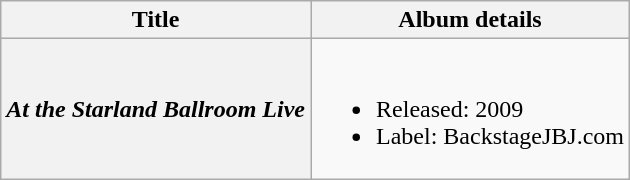<table class="wikitable plainrowheaders">
<tr>
<th>Title</th>
<th>Album details</th>
</tr>
<tr>
<th scope="row"><em>At the Starland Ballroom Live</em></th>
<td><br><ul><li>Released: 2009</li><li>Label: BackstageJBJ.com</li></ul></td>
</tr>
</table>
